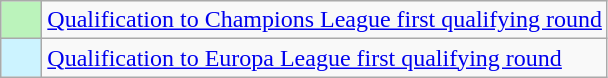<table class="wikitable">
<tr>
<td style="width:20px; background:#BBF3BB;"></td>
<td><a href='#'>Qualification to Champions League first qualifying round</a></td>
</tr>
<tr>
<td style="width:20px; background:#CCF3FF;"></td>
<td><a href='#'>Qualification to Europa League first qualifying round</a></td>
</tr>
</table>
